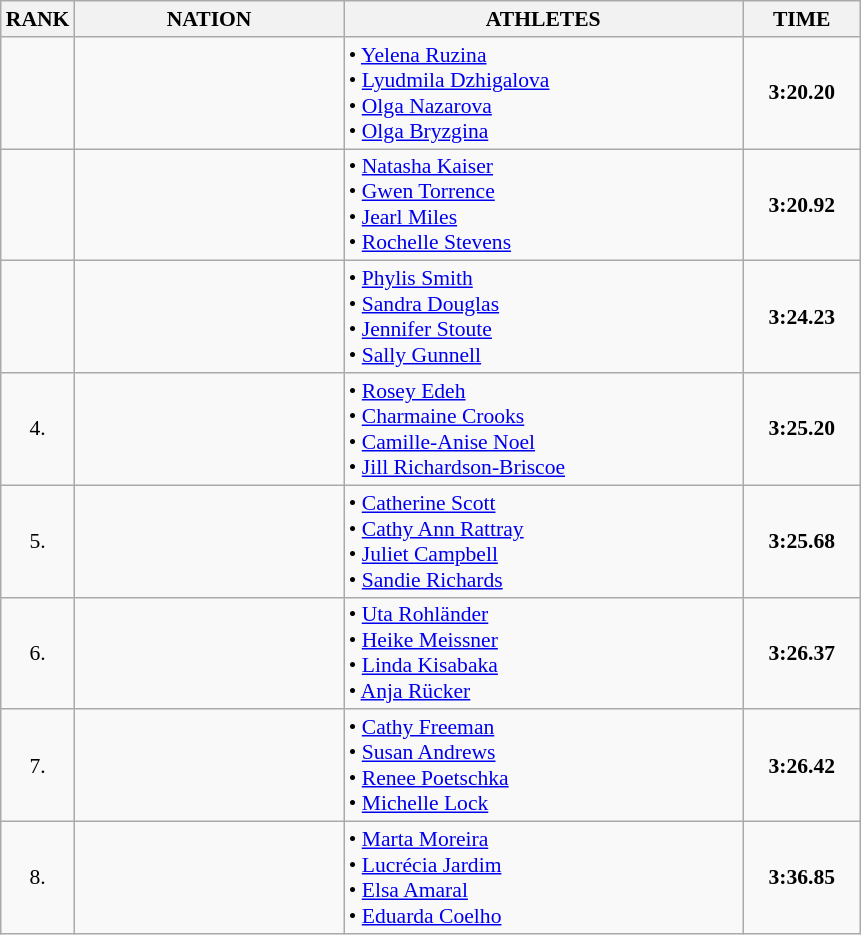<table class="wikitable" style="border-collapse: collapse; font-size: 90%;">
<tr>
<th>RANK</th>
<th style="width: 12em">NATION</th>
<th style="width: 18em">ATHLETES</th>
<th style="width: 5em">TIME</th>
</tr>
<tr>
<td align="center"></td>
<td align="center"></td>
<td>• <a href='#'>Yelena Ruzina</a><br>• <a href='#'>Lyudmila Dzhigalova</a><br>• <a href='#'>Olga Nazarova</a><br>• <a href='#'>Olga Bryzgina</a></td>
<td align="center"><strong>3:20.20</strong></td>
</tr>
<tr>
<td align="center"></td>
<td align="center"></td>
<td>• <a href='#'>Natasha Kaiser</a><br>• <a href='#'>Gwen Torrence</a><br>• <a href='#'>Jearl Miles</a><br>• <a href='#'>Rochelle Stevens</a></td>
<td align="center"><strong>3:20.92</strong></td>
</tr>
<tr>
<td align="center"></td>
<td align="center"></td>
<td>• <a href='#'>Phylis Smith</a><br>• <a href='#'>Sandra Douglas</a><br>• <a href='#'>Jennifer Stoute</a><br>• <a href='#'>Sally Gunnell</a></td>
<td align="center"><strong>3:24.23</strong></td>
</tr>
<tr>
<td align="center">4.</td>
<td align="center"></td>
<td>• <a href='#'>Rosey Edeh</a><br>• <a href='#'>Charmaine Crooks</a><br>• <a href='#'>Camille-Anise Noel</a><br>• <a href='#'>Jill Richardson-Briscoe</a></td>
<td align="center"><strong>3:25.20</strong></td>
</tr>
<tr>
<td align="center">5.</td>
<td align="center"></td>
<td>• <a href='#'>Catherine Scott</a><br>• <a href='#'>Cathy Ann Rattray</a><br>• <a href='#'>Juliet Campbell</a><br>• <a href='#'>Sandie Richards</a></td>
<td align="center"><strong>3:25.68</strong></td>
</tr>
<tr>
<td align="center">6.</td>
<td align="center"></td>
<td>• <a href='#'>Uta Rohländer</a><br>• <a href='#'>Heike Meissner</a><br>• <a href='#'>Linda Kisabaka</a><br>• <a href='#'>Anja Rücker</a></td>
<td align="center"><strong>3:26.37</strong></td>
</tr>
<tr>
<td align="center">7.</td>
<td align="center"></td>
<td>• <a href='#'>Cathy Freeman</a><br>• <a href='#'>Susan Andrews</a><br>• <a href='#'>Renee Poetschka</a><br>• <a href='#'>Michelle Lock</a></td>
<td align="center"><strong>3:26.42</strong></td>
</tr>
<tr>
<td align="center">8.</td>
<td align="center"></td>
<td>• <a href='#'>Marta Moreira</a><br>• <a href='#'>Lucrécia Jardim</a><br>• <a href='#'>Elsa Amaral</a><br>• <a href='#'>Eduarda Coelho</a></td>
<td align="center"><strong>3:36.85</strong></td>
</tr>
</table>
